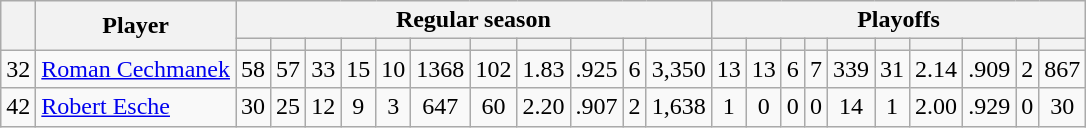<table class="wikitable plainrowheaders" style="text-align:center;">
<tr>
<th scope="col" rowspan="2"></th>
<th scope="col" rowspan="2">Player</th>
<th scope=colgroup colspan=11>Regular season</th>
<th scope=colgroup colspan=10>Playoffs</th>
</tr>
<tr>
<th scope="col"></th>
<th scope="col"></th>
<th scope="col"></th>
<th scope="col"></th>
<th scope="col"></th>
<th scope="col"></th>
<th scope="col"></th>
<th scope="col"></th>
<th scope="col"></th>
<th scope="col"></th>
<th scope="col"></th>
<th scope="col"></th>
<th scope="col"></th>
<th scope="col"></th>
<th scope="col"></th>
<th scope="col"></th>
<th scope="col"></th>
<th scope="col"></th>
<th scope="col"></th>
<th scope="col"></th>
<th scope="col"></th>
</tr>
<tr>
<td scope="row">32</td>
<td align="left"><a href='#'>Roman Cechmanek</a></td>
<td>58</td>
<td>57</td>
<td>33</td>
<td>15</td>
<td>10</td>
<td>1368</td>
<td>102</td>
<td>1.83</td>
<td>.925</td>
<td>6</td>
<td>3,350</td>
<td>13</td>
<td>13</td>
<td>6</td>
<td>7</td>
<td>339</td>
<td>31</td>
<td>2.14</td>
<td>.909</td>
<td>2</td>
<td>867</td>
</tr>
<tr>
<td scope="row">42</td>
<td align="left"><a href='#'>Robert Esche</a></td>
<td>30</td>
<td>25</td>
<td>12</td>
<td>9</td>
<td>3</td>
<td>647</td>
<td>60</td>
<td>2.20</td>
<td>.907</td>
<td>2</td>
<td>1,638</td>
<td>1</td>
<td>0</td>
<td>0</td>
<td>0</td>
<td>14</td>
<td>1</td>
<td>2.00</td>
<td>.929</td>
<td>0</td>
<td>30</td>
</tr>
</table>
